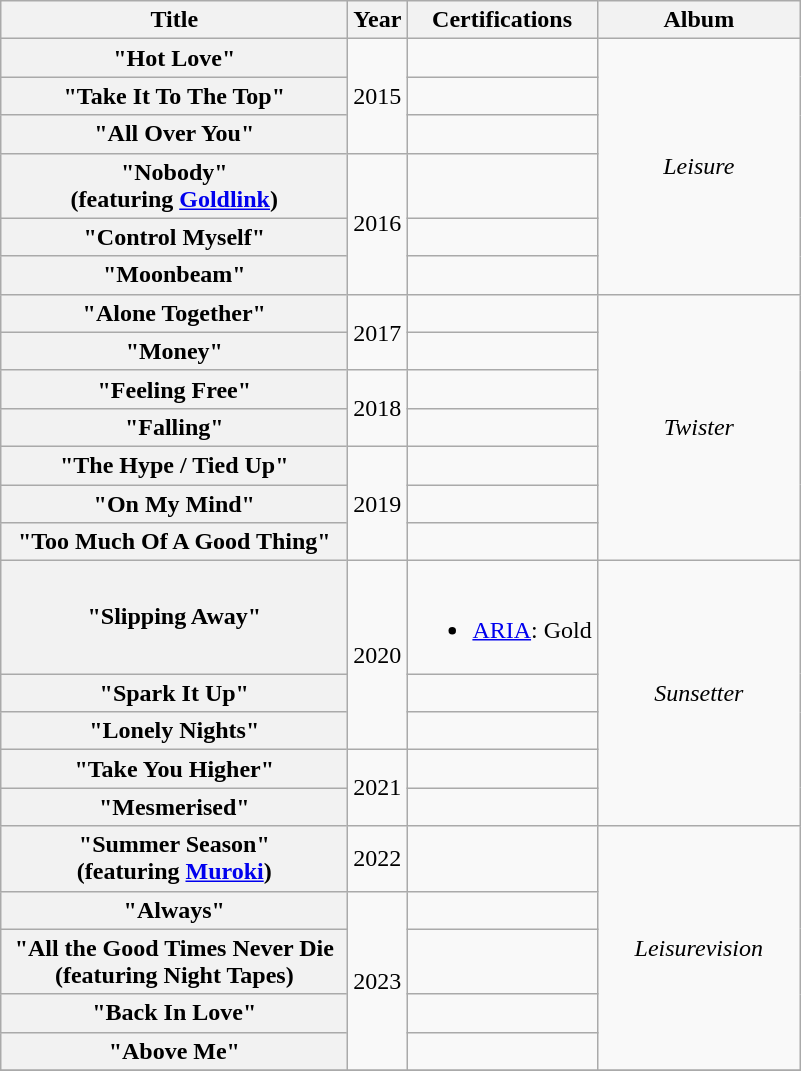<table class="wikitable plainrowheaders" style="text-align:center;">
<tr>
<th scope="col" style="width:14em;">Title</th>
<th scope="col" style="width:1em;">Year</th>
<th scope="col">Certifications</th>
<th scope="col" style="width:8em;">Album</th>
</tr>
<tr>
<th scope="row">"Hot Love"</th>
<td rowspan="3">2015</td>
<td></td>
<td rowspan="6"><em>Leisure</em></td>
</tr>
<tr>
<th scope="row">"Take It To The Top"</th>
<td></td>
</tr>
<tr>
<th scope="row">"All Over You"</th>
<td></td>
</tr>
<tr>
<th scope="row">"Nobody" <br><span>(featuring <a href='#'>Goldlink</a>)</span></th>
<td rowspan="3">2016</td>
<td></td>
</tr>
<tr>
<th scope="row">"Control Myself"</th>
<td></td>
</tr>
<tr>
<th scope="row">"Moonbeam"</th>
<td></td>
</tr>
<tr>
<th scope="row">"Alone Together"</th>
<td rowspan="2">2017</td>
<td></td>
<td rowspan="7"><em>Twister</em></td>
</tr>
<tr>
<th scope="row">"Money"</th>
<td></td>
</tr>
<tr>
<th scope="row">"Feeling Free"</th>
<td rowspan="2">2018</td>
<td></td>
</tr>
<tr>
<th scope="row">"Falling"</th>
<td></td>
</tr>
<tr>
<th scope="row">"The Hype / Tied Up"</th>
<td rowspan="3">2019</td>
<td></td>
</tr>
<tr>
<th scope="row">"On My Mind"</th>
<td></td>
</tr>
<tr>
<th scope="row">"Too Much Of A Good Thing"</th>
<td></td>
</tr>
<tr>
<th scope="row">"Slipping Away"</th>
<td rowspan="3">2020</td>
<td><br><ul><li><a href='#'>ARIA</a>: Gold</li></ul></td>
<td rowspan="5"><em>Sunsetter</em></td>
</tr>
<tr>
<th scope="row">"Spark It Up"</th>
<td></td>
</tr>
<tr>
<th scope="row">"Lonely Nights"</th>
<td></td>
</tr>
<tr>
<th scope="row">"Take You Higher"</th>
<td rowspan="2">2021</td>
<td></td>
</tr>
<tr>
<th scope="row">"Mesmerised"</th>
<td></td>
</tr>
<tr>
<th scope="row">"Summer Season" <br><span>(featuring <a href='#'>Muroki</a>)</span></th>
<td rowspan="1">2022</td>
<td></td>
<td rowspan="5"><em>Leisurevision</em></td>
</tr>
<tr>
<th scope="row">"Always"</th>
<td rowspan="4">2023</td>
<td></td>
</tr>
<tr>
<th scope="row">"All the Good Times Never Die <br><span>(featuring Night Tapes)</span></th>
<td></td>
</tr>
<tr>
<th scope="row">"Back In Love"</th>
<td></td>
</tr>
<tr>
<th scope="row">"Above Me"</th>
<td></td>
</tr>
<tr>
</tr>
</table>
